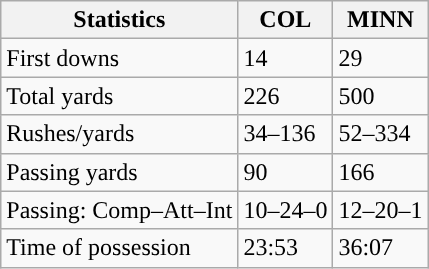<table class="wikitable" style="float: left;">
<tr>
<th>Statistics</th>
<th>COL</th>
<th>MINN</th>
</tr>
<tr>
<td>First downs</td>
<td>14</td>
<td>29</td>
</tr>
<tr>
<td>Total yards</td>
<td>226</td>
<td>500</td>
</tr>
<tr>
<td>Rushes/yards</td>
<td>34–136</td>
<td>52–334</td>
</tr>
<tr>
<td>Passing yards</td>
<td>90</td>
<td>166</td>
</tr>
<tr>
<td>Passing: Comp–Att–Int</td>
<td>10–24–0</td>
<td>12–20–1</td>
</tr>
<tr>
<td>Time of possession</td>
<td>23:53</td>
<td>36:07</td>
</tr>
</table>
